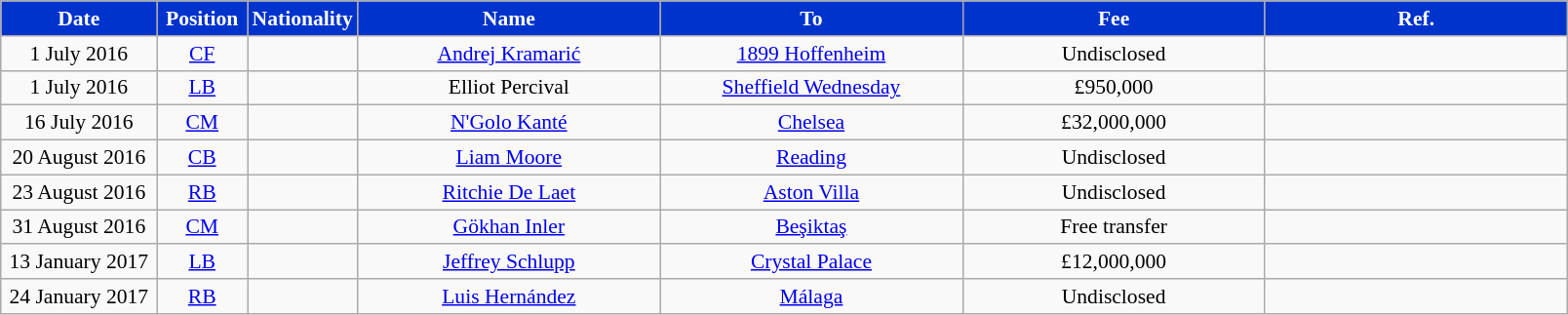<table class="wikitable" style="text-align:center; font-size:90%; ">
<tr>
<th style="background:#03c; color:white; width:100px;">Date</th>
<th style="background:#03c; color:white; width:55px;">Position</th>
<th style="background:#03c; color:white; width:55px;">Nationality</th>
<th style="background:#03c; color:white; width:200px;">Name</th>
<th style="background:#03c; color:white; width:200px;">To</th>
<th style="background:#03c; color:white; width:200px;">Fee</th>
<th style="background:#03c; color:white; width:200px;">Ref.</th>
</tr>
<tr>
<td>1 July 2016</td>
<td><a href='#'>CF</a></td>
<td></td>
<td><a href='#'>Andrej Kramarić</a></td>
<td><a href='#'>1899 Hoffenheim</a></td>
<td>Undisclosed</td>
<td></td>
</tr>
<tr>
<td>1 July 2016</td>
<td><a href='#'>LB</a></td>
<td></td>
<td>Elliot Percival</td>
<td><a href='#'>Sheffield Wednesday</a></td>
<td>£950,000</td>
<td></td>
</tr>
<tr>
<td>16 July 2016</td>
<td><a href='#'>CM</a></td>
<td></td>
<td><a href='#'>N'Golo Kanté</a></td>
<td><a href='#'>Chelsea</a></td>
<td>£32,000,000</td>
<td></td>
</tr>
<tr>
<td>20 August 2016</td>
<td><a href='#'>CB</a></td>
<td></td>
<td><a href='#'>Liam Moore</a></td>
<td><a href='#'>Reading</a></td>
<td>Undisclosed</td>
<td></td>
</tr>
<tr>
<td>23 August 2016</td>
<td><a href='#'>RB</a></td>
<td></td>
<td><a href='#'>Ritchie De Laet</a></td>
<td><a href='#'>Aston Villa</a></td>
<td>Undisclosed</td>
<td></td>
</tr>
<tr>
<td>31 August 2016</td>
<td><a href='#'>CM</a></td>
<td></td>
<td><a href='#'>Gökhan Inler</a></td>
<td><a href='#'>Beşiktaş</a></td>
<td>Free transfer</td>
<td></td>
</tr>
<tr>
<td>13 January 2017</td>
<td><a href='#'>LB</a></td>
<td></td>
<td><a href='#'>Jeffrey Schlupp</a></td>
<td><a href='#'>Crystal Palace</a></td>
<td>£12,000,000</td>
<td></td>
</tr>
<tr>
<td>24 January 2017</td>
<td><a href='#'>RB</a></td>
<td></td>
<td><a href='#'>Luis Hernández</a></td>
<td><a href='#'>Málaga</a></td>
<td>Undisclosed</td>
<td></td>
</tr>
</table>
